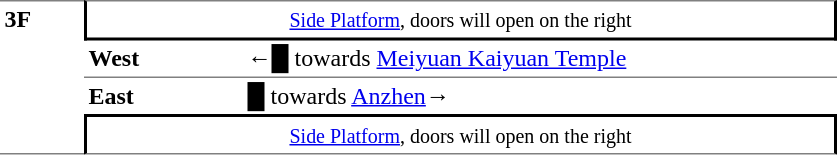<table table border=0 cellspacing=0 cellpadding=3>
<tr>
<td style="border-top:solid 1px gray;border-bottom:solid 1px gray;" width=50 rowspan=4 valign=top><strong>3F</strong></td>
<td style="border-right:solid 2px black;border-left:solid 2px black;border-bottom:solid 2px black;border-top:solid 1px gray;text-align:center;" colspan=2><small><a href='#'>Side Platform</a>, doors will open on the right</small></td>
</tr>
<tr>
<td style="border-bottom:solid 1px gray;" width=100><strong>West</strong></td>
<td style="border-bottom:solid 1px gray;" width=390>←<span>█</span> towards <a href='#'>Meiyuan Kaiyuan Temple</a></td>
</tr>
<tr>
<td><strong>East</strong></td>
<td><span>█</span> towards <a href='#'>Anzhen</a>→</td>
</tr>
<tr>
<td style="border-top:solid 2px black;border-right:solid 2px black;border-left:solid 2px black;border-bottom:solid 1px gray;text-align:center;" colspan=2><small><a href='#'>Side Platform</a>, doors will open on the right</small></td>
</tr>
</table>
